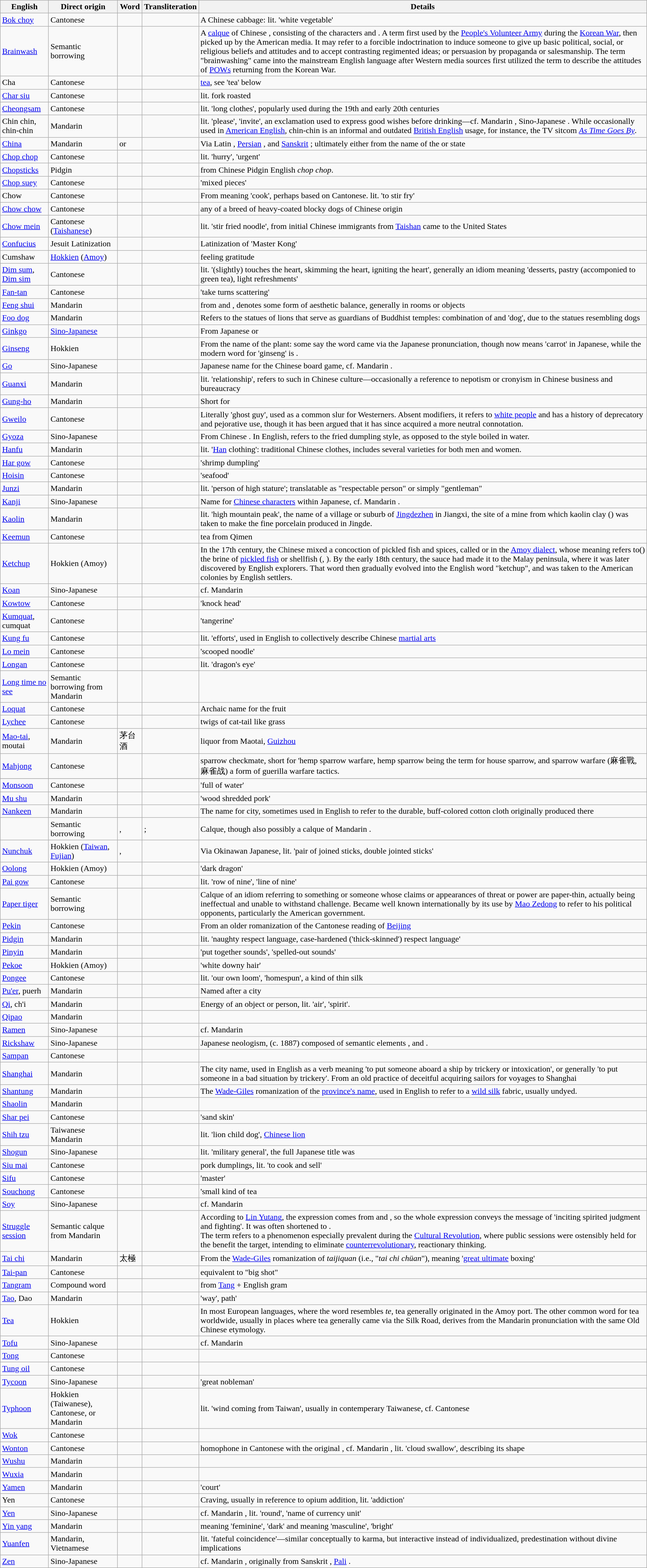<table class="wikitable sortable" style="width: 100%">
<tr>
<th>English</th>
<th>Direct origin</th>
<th class="unsortable">Word</th>
<th>Transliteration</th>
<th class="unsortable">Details</th>
</tr>
<tr>
<td><a href='#'>Bok choy</a></td>
<td>Cantonese</td>
<td></td>
<td></td>
<td>A Chinese cabbage: lit. 'white vegetable'</td>
</tr>
<tr>
<td><a href='#'>Brainwash</a></td>
<td>Semantic borrowing</td>
<td></td>
<td></td>
<td>A <a href='#'>calque</a> of Chinese , consisting of the characters  and . A term first used by the <a href='#'>People's Volunteer Army</a> during the <a href='#'>Korean War</a>, then picked up by the American media. It may refer to a forcible indoctrination to induce someone to give up basic political, social, or religious beliefs and attitudes and to accept contrasting regimented ideas; or persuasion by propaganda or salesmanship. The term "brainwashing" came into the mainstream English language after Western media sources first utilized the term to describe the attitudes of <a href='#'>POWs</a> returning from the Korean War.</td>
</tr>
<tr>
<td>Cha</td>
<td>Cantonese</td>
<td></td>
<td></td>
<td><a href='#'>tea</a>, see 'tea' below</td>
</tr>
<tr>
<td><a href='#'>Char siu</a></td>
<td>Cantonese</td>
<td></td>
<td></td>
<td>lit. fork roasted</td>
</tr>
<tr>
<td><a href='#'>Cheongsam</a></td>
<td>Cantonese</td>
<td></td>
<td></td>
<td>lit. 'long clothes', popularly used during the 19th and early 20th centuries</td>
</tr>
<tr>
<td>Chin chin, chin-chin</td>
<td>Mandarin</td>
<td></td>
<td></td>
<td>lit. 'please', 'invite', an exclamation used to express good wishes before drinking—cf. Mandarin , Sino-Japanese . While occasionally used in <a href='#'>American English</a>, chin-chin is an informal and outdated <a href='#'>British English</a> usage, for instance, the TV sitcom <em><a href='#'>As Time Goes By</a></em>.</td>
</tr>
<tr>
<td><a href='#'>China</a></td>
<td>Mandarin</td>
<td> or </td>
<td></td>
<td>Via Latin , <a href='#'>Persian</a>  , and <a href='#'>Sanskrit</a>  ; ultimately either from the name of the  or  state</td>
</tr>
<tr>
<td><a href='#'>Chop chop</a></td>
<td>Cantonese</td>
<td></td>
<td></td>
<td>lit. 'hurry', 'urgent'</td>
</tr>
<tr>
<td><a href='#'>Chopsticks</a></td>
<td>Pidgin</td>
<td></td>
<td></td>
<td>from Chinese Pidgin English <em>chop chop</em>.</td>
</tr>
<tr>
<td><a href='#'>Chop suey</a></td>
<td>Cantonese</td>
<td></td>
<td></td>
<td>'mixed pieces'</td>
</tr>
<tr>
<td>Chow</td>
<td>Cantonese</td>
<td></td>
<td></td>
<td>From  meaning 'cook', perhaps based on Cantonese. lit. 'to stir fry'</td>
</tr>
<tr>
<td><a href='#'>Chow chow</a></td>
<td>Cantonese</td>
<td></td>
<td></td>
<td>any of a breed of heavy-coated blocky dogs of Chinese origin</td>
</tr>
<tr>
<td><a href='#'>Chow mein</a></td>
<td>Cantonese (<a href='#'>Taishanese</a>)</td>
<td></td>
<td></td>
<td>lit. 'stir fried noodle', from initial Chinese immigrants from <a href='#'>Taishan</a> came to the United States</td>
</tr>
<tr>
<td><a href='#'>Confucius</a></td>
<td>Jesuit Latinization</td>
<td></td>
<td></td>
<td>Latinization of 'Master Kong'</td>
</tr>
<tr>
<td>Cumshaw</td>
<td><a href='#'>Hokkien</a> (<a href='#'>Amoy</a>)</td>
<td></td>
<td></td>
<td>feeling gratitude</td>
</tr>
<tr>
<td><a href='#'>Dim sum</a>, <a href='#'>Dim sim</a></td>
<td>Cantonese</td>
<td></td>
<td></td>
<td>lit. '(slightly) touches the heart, skimming the heart, igniting the heart', generally an idiom meaning 'desserts, pastry (accomponied to green tea), light refreshments'</td>
</tr>
<tr>
<td><a href='#'>Fan-tan</a></td>
<td>Cantonese</td>
<td></td>
<td></td>
<td>'take turns scattering'</td>
</tr>
<tr>
<td><a href='#'>Feng shui</a></td>
<td>Mandarin</td>
<td></td>
<td></td>
<td>from  and , denotes some form of aesthetic balance, generally in rooms or objects</td>
</tr>
<tr>
<td><a href='#'>Foo dog</a></td>
<td>Mandarin</td>
<td></td>
<td></td>
<td>Refers to the statues of lions that serve as guardians of Buddhist temples: combination of  and 'dog', due to the statues resembling dogs</td>
</tr>
<tr>
<td><a href='#'>Ginkgo</a></td>
<td><a href='#'>Sino-Japanese</a></td>
<td></td>
<td></td>
<td>From Japanese  or </td>
</tr>
<tr>
<td><a href='#'>Ginseng</a></td>
<td>Hokkien</td>
<td></td>
<td></td>
<td>From the name of the plant: some say the word came via the Japanese pronunciation, though  now means 'carrot' in Japanese, while the modern word for 'ginseng' is .</td>
</tr>
<tr>
<td><a href='#'>Go</a></td>
<td>Sino-Japanese</td>
<td></td>
<td></td>
<td>Japanese name for the Chinese board game, cf. Mandarin .</td>
</tr>
<tr>
<td><a href='#'>Guanxi</a></td>
<td>Mandarin</td>
<td></td>
<td></td>
<td>lit. 'relationship', refers to such in Chinese culture—occasionally a reference to nepotism or cronyism in Chinese business and bureaucracy</td>
</tr>
<tr>
<td><a href='#'>Gung-ho</a></td>
<td>Mandarin</td>
<td></td>
<td></td>
<td>Short for </td>
</tr>
<tr>
<td><a href='#'>Gweilo</a></td>
<td>Cantonese</td>
<td></td>
<td></td>
<td>Literally 'ghost guy', used as a common slur for Westerners. Absent modifiers, it refers to <a href='#'>white people</a> and has a history of deprecatory and pejorative use, though it has been argued that it has since acquired a more neutral connotation.</td>
</tr>
<tr>
<td><a href='#'>Gyoza</a></td>
<td>Sino-Japanese</td>
<td></td>
<td></td>
<td>From Chinese . In English, refers to the fried dumpling style, as opposed to the style boiled in water.</td>
</tr>
<tr>
<td><a href='#'>Hanfu</a></td>
<td>Mandarin</td>
<td></td>
<td></td>
<td>lit. '<a href='#'>Han</a> clothing': traditional Chinese clothes, includes several varieties for both men and women.</td>
</tr>
<tr>
<td><a href='#'>Har gow</a></td>
<td>Cantonese</td>
<td></td>
<td></td>
<td>'shrimp dumpling'</td>
</tr>
<tr>
<td><a href='#'>Hoisin</a></td>
<td>Cantonese</td>
<td></td>
<td></td>
<td>'seafood'</td>
</tr>
<tr>
<td><a href='#'>Junzi</a></td>
<td>Mandarin</td>
<td></td>
<td></td>
<td>lit. 'person of high stature'; translatable as "respectable person" or simply "gentleman"</td>
</tr>
<tr>
<td><a href='#'>Kanji</a></td>
<td>Sino-Japanese</td>
<td></td>
<td></td>
<td>Name for <a href='#'>Chinese characters</a> within Japanese, cf. Mandarin .</td>
</tr>
<tr>
<td><a href='#'>Kaolin</a></td>
<td>Mandarin</td>
<td></td>
<td></td>
<td>lit. 'high mountain peak', the name of a village or suburb of <a href='#'>Jingdezhen</a> in Jiangxi, the site of a mine from which kaolin clay () was taken to make the fine porcelain produced in Jingde.</td>
</tr>
<tr>
<td><a href='#'>Keemun</a></td>
<td>Cantonese</td>
<td></td>
<td></td>
<td>tea from Qimen</td>
</tr>
<tr>
<td><a href='#'>Ketchup</a></td>
<td>Hokkien (Amoy)</td>
<td></td>
<td></td>
<td>In the 17th century, the Chinese mixed a concoction of pickled fish and spices, called  or  in the <a href='#'>Amoy dialect</a>, whose meaning refers to() the brine of <a href='#'>pickled fish</a> or shellfish (, ). By the early 18th century, the sauce had made it to the Malay peninsula, where it was later discovered by English explorers. That word then gradually evolved into the English word "ketchup", and was taken to the American colonies by English settlers.</td>
</tr>
<tr>
<td><a href='#'>Koan</a></td>
<td>Sino-Japanese</td>
<td></td>
<td></td>
<td>cf. Mandarin </td>
</tr>
<tr>
<td><a href='#'>Kowtow</a></td>
<td>Cantonese</td>
<td></td>
<td></td>
<td>'knock head'</td>
</tr>
<tr>
<td><a href='#'>Kumquat</a>, cumquat</td>
<td>Cantonese</td>
<td></td>
<td></td>
<td>'tangerine'</td>
</tr>
<tr>
<td><a href='#'>Kung fu</a></td>
<td>Cantonese</td>
<td></td>
<td></td>
<td>lit. 'efforts', used in English to collectively describe Chinese <a href='#'>martial arts</a></td>
</tr>
<tr>
<td><a href='#'>Lo mein</a></td>
<td>Cantonese</td>
<td></td>
<td></td>
<td>'scooped noodle'</td>
</tr>
<tr>
<td><a href='#'>Longan</a></td>
<td>Cantonese</td>
<td></td>
<td></td>
<td>lit. 'dragon's eye'</td>
</tr>
<tr>
<td><a href='#'>Long time no see</a></td>
<td>Semantic borrowing from Mandarin</td>
<td></td>
<td></td>
<td></td>
</tr>
<tr>
<td><a href='#'>Loquat</a></td>
<td>Cantonese</td>
<td></td>
<td></td>
<td>Archaic name for the fruit</td>
</tr>
<tr>
<td><a href='#'>Lychee</a></td>
<td>Cantonese</td>
<td></td>
<td></td>
<td>twigs of cat-tail like grass</td>
</tr>
<tr>
<td><a href='#'>Mao-tai</a>, moutai</td>
<td>Mandarin</td>
<td>茅台酒</td>
<td></td>
<td>liquor from Maotai, <a href='#'>Guizhou</a></td>
</tr>
<tr>
<td><a href='#'>Mahjong</a></td>
<td>Cantonese</td>
<td></td>
<td></td>
<td>sparrow  checkmate, short for 'hemp sparrow warfare, hemp sparrow being the term for house sparrow, and sparrow warfare (麻雀戰, 麻雀战) a form of guerilla warfare tactics.</td>
</tr>
<tr>
</tr>
<tr>
<td><a href='#'>Monsoon</a></td>
<td>Cantonese</td>
<td></td>
<td></td>
<td>'full of water'</td>
</tr>
<tr>
<td><a href='#'>Mu shu</a></td>
<td>Mandarin</td>
<td></td>
<td></td>
<td>'wood shredded pork'</td>
</tr>
<tr>
<td><a href='#'>Nankeen</a></td>
<td>Mandarin</td>
<td></td>
<td></td>
<td>The name for city, sometimes used in English to refer to the durable, buff-colored cotton cloth originally produced there</td>
</tr>
<tr>
<td></td>
<td>Semantic borrowing</td>
<td> ,  </td>
<td>; </td>
<td>Calque, though also possibly a calque of Mandarin .</td>
</tr>
<tr>
<td><a href='#'>Nunchuk</a></td>
<td>Hokkien (<a href='#'>Taiwan</a>, <a href='#'>Fujian</a>)</td>
<td>, </td>
<td></td>
<td>Via Okinawan Japanese, lit. 'pair of joined sticks, double jointed sticks'</td>
</tr>
<tr>
<td><a href='#'>Oolong</a></td>
<td>Hokkien (Amoy)</td>
<td></td>
<td></td>
<td>'dark dragon'</td>
</tr>
<tr>
<td><a href='#'>Pai gow</a></td>
<td>Cantonese</td>
<td></td>
<td></td>
<td>lit. 'row of nine', 'line of nine'</td>
</tr>
<tr>
<td><a href='#'>Paper tiger</a></td>
<td>Semantic borrowing</td>
<td></td>
<td></td>
<td>Calque of an idiom referring to something or someone whose claims or appearances of threat or power are paper-thin, actually being ineffectual and unable to withstand challenge. Became well known internationally by its use by <a href='#'>Mao Zedong</a> to refer to his political opponents, particularly the American government.</td>
</tr>
<tr>
<td><a href='#'>Pekin</a></td>
<td>Cantonese</td>
<td></td>
<td></td>
<td>From an older romanization of the Cantonese reading of <a href='#'>Beijing</a></td>
</tr>
<tr>
<td><a href='#'>Pidgin</a></td>
<td>Mandarin</td>
<td></td>
<td></td>
<td>lit. 'naughty respect language, case-hardened ('thick-skinned') respect language'</td>
</tr>
<tr>
<td><a href='#'>Pinyin</a></td>
<td>Mandarin</td>
<td></td>
<td></td>
<td>'put together sounds', 'spelled-out sounds'</td>
</tr>
<tr>
<td><a href='#'>Pekoe</a></td>
<td>Hokkien (Amoy)</td>
<td></td>
<td></td>
<td>'white downy hair'</td>
</tr>
<tr>
<td><a href='#'>Pongee</a></td>
<td>Cantonese</td>
<td></td>
<td></td>
<td>lit. 'our own loom', 'homespun', a kind of thin silk</td>
</tr>
<tr>
<td><a href='#'>Pu'er</a>, puerh</td>
<td>Mandarin</td>
<td></td>
<td></td>
<td>Named after a city</td>
</tr>
<tr>
<td><a href='#'>Qi</a>, ch'i</td>
<td>Mandarin</td>
<td></td>
<td></td>
<td>Energy of an object or person, lit. 'air', 'spirit'.</td>
</tr>
<tr>
<td><a href='#'>Qipao</a></td>
<td>Mandarin</td>
<td></td>
<td></td>
<td></td>
</tr>
<tr>
<td><a href='#'>Ramen</a></td>
<td>Sino-Japanese</td>
<td></td>
<td></td>
<td>cf. Mandarin </td>
</tr>
<tr>
<td><a href='#'>Rickshaw</a></td>
<td>Sino-Japanese</td>
<td></td>
<td></td>
<td>Japanese neologism,  (c. 1887) composed of semantic elements ,  and .</td>
</tr>
<tr>
<td><a href='#'>Sampan</a></td>
<td>Cantonese</td>
<td></td>
<td></td>
<td></td>
</tr>
<tr>
<td><a href='#'>Shanghai</a></td>
<td>Mandarin</td>
<td></td>
<td></td>
<td>The city name, used in English as a verb meaning 'to put someone aboard a ship by trickery or intoxication', or generally 'to put someone in a bad situation by trickery'. From an old practice of deceitful acquiring sailors for voyages to Shanghai</td>
</tr>
<tr>
<td><a href='#'>Shantung</a></td>
<td>Mandarin</td>
<td></td>
<td></td>
<td>The <a href='#'>Wade-Giles</a> romanization of the <a href='#'>province's name</a>, used in English to refer to a <a href='#'>wild silk</a> fabric, usually undyed.</td>
</tr>
<tr>
<td><a href='#'>Shaolin</a></td>
<td>Mandarin</td>
<td></td>
<td></td>
<td></td>
</tr>
<tr>
<td><a href='#'>Shar pei</a></td>
<td>Cantonese</td>
<td></td>
<td></td>
<td>'sand skin'</td>
</tr>
<tr>
<td><a href='#'>Shih tzu</a></td>
<td>Taiwanese Mandarin</td>
<td></td>
<td></td>
<td>lit. 'lion child dog', <a href='#'>Chinese lion</a></td>
</tr>
<tr>
<td><a href='#'>Shogun</a></td>
<td>Sino-Japanese</td>
<td></td>
<td></td>
<td>lit. 'military general', the full Japanese title was </td>
</tr>
<tr>
<td><a href='#'>Siu mai</a></td>
<td>Cantonese</td>
<td></td>
<td></td>
<td>pork dumplings, lit. 'to cook and sell'</td>
</tr>
<tr>
<td><a href='#'>Sifu</a></td>
<td>Cantonese</td>
<td></td>
<td></td>
<td>'master'</td>
</tr>
<tr>
<td><a href='#'>Souchong</a></td>
<td>Cantonese</td>
<td></td>
<td></td>
<td>'small kind of tea</td>
</tr>
<tr>
<td><a href='#'>Soy</a></td>
<td>Sino-Japanese</td>
<td></td>
<td></td>
<td>cf. Mandarin </td>
</tr>
<tr>
<td><a href='#'>Struggle session</a></td>
<td>Semantic calque from Mandarin</td>
<td></td>
<td></td>
<td>According to <a href='#'>Lin Yutang</a>, the expression comes from  and , so the whole expression conveys the message of 'inciting spirited judgment and fighting'. It was often shortened to .<br>The term refers to a phenomenon especially prevalent during the <a href='#'>Cultural Revolution</a>, where public sessions were ostensibly held for the benefit the target, intending to eliminate <a href='#'>counterrevolutionary</a>, reactionary thinking.</td>
</tr>
<tr>
<td><a href='#'>Tai chi</a></td>
<td>Mandarin</td>
<td>太極</td>
<td></td>
<td>From the <a href='#'>Wade-Giles</a> romanization of <em>taijiquan</em> (i.e., "<em>tai chi chüan</em>"), meaning '<a href='#'>great ultimate</a> boxing'</td>
</tr>
<tr>
<td><a href='#'>Tai-pan</a></td>
<td>Cantonese</td>
<td></td>
<td></td>
<td>equivalent to "big shot"</td>
</tr>
<tr>
<td><a href='#'>Tangram</a></td>
<td>Compound word</td>
<td></td>
<td></td>
<td>from <a href='#'>Tang</a> + English gram</td>
</tr>
<tr>
<td><a href='#'>Tao</a>, Dao</td>
<td>Mandarin</td>
<td></td>
<td></td>
<td>'way', path'</td>
</tr>
<tr>
<td><a href='#'>Tea</a></td>
<td>Hokkien</td>
<td></td>
<td></td>
<td>In most European languages, where the word resembles <em>te</em>, tea generally originated in the Amoy port. The other common word for tea worldwide, usually in places where tea generally came via the Silk Road, derives from the Mandarin pronunciation with the same Old Chinese etymology.</td>
</tr>
<tr>
<td><a href='#'>Tofu</a></td>
<td>Sino-Japanese</td>
<td></td>
<td></td>
<td>cf. Mandarin </td>
</tr>
<tr>
<td><a href='#'>Tong</a></td>
<td>Cantonese</td>
<td></td>
<td></td>
<td></td>
</tr>
<tr>
<td><a href='#'>Tung oil</a></td>
<td>Cantonese</td>
<td></td>
<td></td>
<td></td>
</tr>
<tr>
<td><a href='#'>Tycoon</a></td>
<td>Sino-Japanese</td>
<td></td>
<td></td>
<td>'great nobleman'</td>
</tr>
<tr>
<td><a href='#'>Typhoon</a></td>
<td>Hokkien (Taiwanese), Cantonese, or Mandarin</td>
<td></td>
<td></td>
<td>lit. 'wind coming from Taiwan', usually  in contemperary Taiwanese, cf. Cantonese </td>
</tr>
<tr>
<td><a href='#'>Wok</a></td>
<td>Cantonese</td>
<td></td>
<td></td>
<td></td>
</tr>
<tr>
<td><a href='#'>Wonton</a></td>
<td>Cantonese</td>
<td></td>
<td></td>
<td>homophone in Cantonese with the original , cf. Mandarin , lit. 'cloud swallow', describing its shape</td>
</tr>
<tr>
<td><a href='#'>Wushu</a></td>
<td>Mandarin</td>
<td></td>
<td></td>
<td></td>
</tr>
<tr>
<td><a href='#'>Wuxia</a></td>
<td>Mandarin</td>
<td></td>
<td></td>
<td></td>
</tr>
<tr>
<td><a href='#'>Yamen</a></td>
<td>Mandarin</td>
<td></td>
<td></td>
<td>'court'</td>
</tr>
<tr>
<td>Yen</td>
<td>Cantonese</td>
<td></td>
<td></td>
<td>Craving, usually in reference to opium addition, lit. 'addiction'</td>
</tr>
<tr>
<td><a href='#'>Yen</a></td>
<td>Sino-Japanese</td>
<td></td>
<td></td>
<td>cf. Mandarin , lit. 'round', 'name of currency unit'</td>
</tr>
<tr>
<td><a href='#'>Yin yang</a></td>
<td>Mandarin</td>
<td></td>
<td></td>
<td> meaning 'feminine', 'dark' and  meaning 'masculine', 'bright'</td>
</tr>
<tr>
<td><a href='#'>Yuanfen</a></td>
<td>Mandarin, Vietnamese</td>
<td></td>
<td></td>
<td>lit. 'fateful coincidence'—similar conceptually to karma, but interactive instead of individualized, predestination without divine implications</td>
</tr>
<tr>
<td><a href='#'>Zen</a></td>
<td>Sino-Japanese</td>
<td></td>
<td></td>
<td>cf. Mandarin , originally from Sanskrit  , <a href='#'>Pali</a>  .</td>
</tr>
</table>
